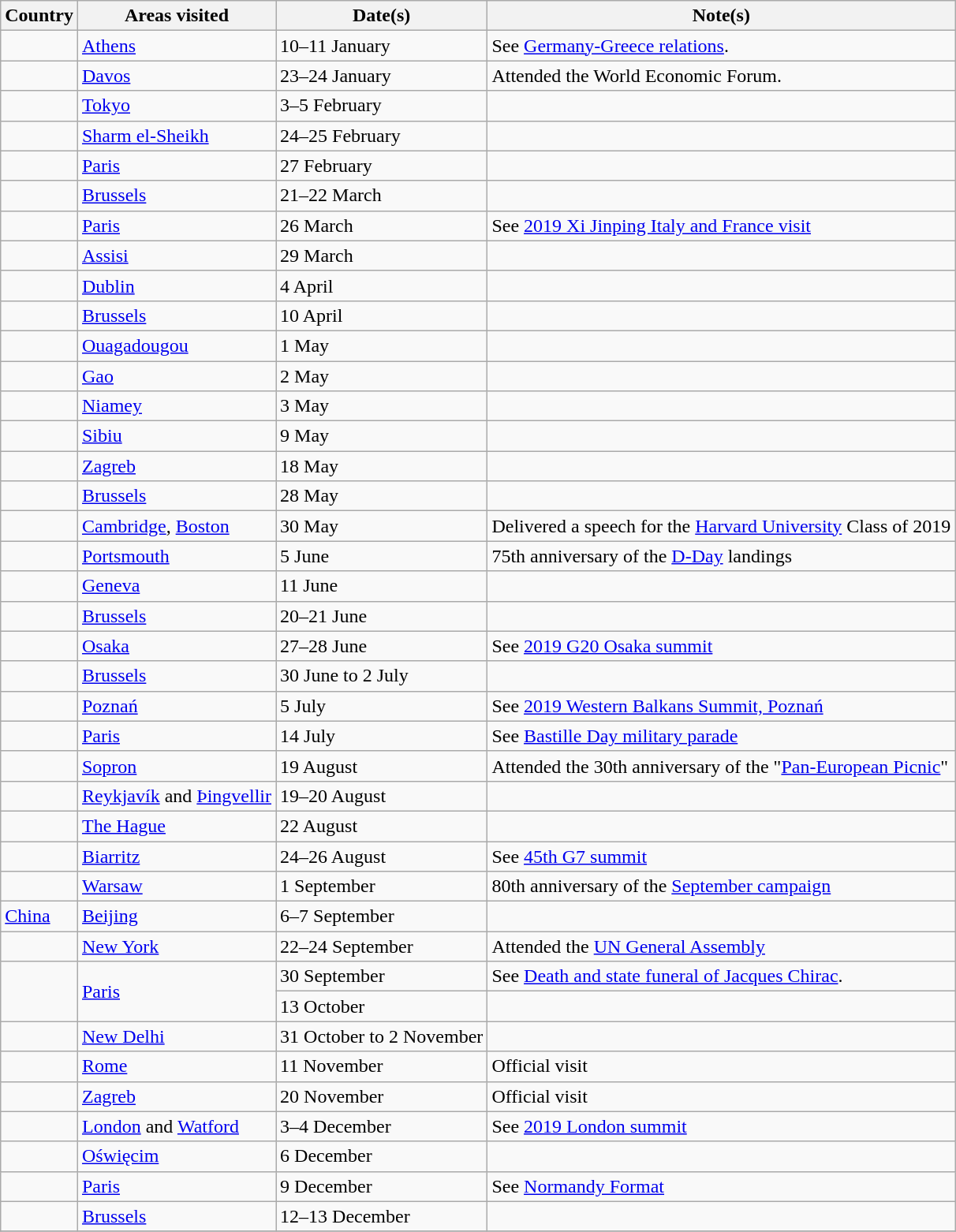<table class="wikitable">
<tr>
<th scope=col>Country</th>
<th scope=col>Areas visited</th>
<th scope=col>Date(s)</th>
<th scope=col>Note(s)</th>
</tr>
<tr>
<td></td>
<td><a href='#'>Athens</a></td>
<td>10–11 January</td>
<td>See <a href='#'>Germany-Greece relations</a>.</td>
</tr>
<tr>
<td></td>
<td><a href='#'>Davos</a></td>
<td>23–24 January</td>
<td>Attended the World Economic Forum.</td>
</tr>
<tr>
<td></td>
<td><a href='#'>Tokyo</a></td>
<td>3–5 February</td>
<td></td>
</tr>
<tr>
<td></td>
<td><a href='#'>Sharm el-Sheikh</a></td>
<td>24–25 February</td>
<td></td>
</tr>
<tr>
<td></td>
<td><a href='#'>Paris</a></td>
<td>27 February</td>
<td></td>
</tr>
<tr>
<td></td>
<td><a href='#'>Brussels</a></td>
<td>21–22 March</td>
<td></td>
</tr>
<tr>
<td></td>
<td><a href='#'>Paris</a></td>
<td>26 March</td>
<td>See <a href='#'>2019 Xi Jinping Italy and France visit</a></td>
</tr>
<tr>
<td></td>
<td><a href='#'>Assisi</a></td>
<td>29 March</td>
<td></td>
</tr>
<tr>
<td></td>
<td><a href='#'>Dublin</a></td>
<td>4 April</td>
<td></td>
</tr>
<tr>
<td></td>
<td><a href='#'>Brussels</a></td>
<td>10 April</td>
<td></td>
</tr>
<tr>
<td></td>
<td><a href='#'>Ouagadougou</a></td>
<td>1 May</td>
<td></td>
</tr>
<tr>
<td></td>
<td><a href='#'>Gao</a></td>
<td>2 May</td>
<td></td>
</tr>
<tr>
<td></td>
<td><a href='#'>Niamey</a></td>
<td>3 May</td>
<td></td>
</tr>
<tr>
<td></td>
<td><a href='#'>Sibiu</a></td>
<td>9 May</td>
<td></td>
</tr>
<tr>
<td></td>
<td><a href='#'>Zagreb</a></td>
<td>18 May</td>
<td></td>
</tr>
<tr>
<td></td>
<td><a href='#'>Brussels</a></td>
<td>28 May</td>
<td></td>
</tr>
<tr>
<td></td>
<td><a href='#'>Cambridge</a>, <a href='#'>Boston</a></td>
<td>30 May</td>
<td>Delivered a speech for the <a href='#'>Harvard University</a> Class of 2019</td>
</tr>
<tr>
<td></td>
<td><a href='#'>Portsmouth</a></td>
<td>5 June</td>
<td>75th anniversary of the <a href='#'>D-Day</a> landings</td>
</tr>
<tr>
<td></td>
<td><a href='#'>Geneva</a></td>
<td>11 June</td>
<td></td>
</tr>
<tr>
<td></td>
<td><a href='#'>Brussels</a></td>
<td>20–21 June</td>
<td></td>
</tr>
<tr>
<td></td>
<td><a href='#'>Osaka</a></td>
<td>27–28 June</td>
<td>See <a href='#'>2019 G20 Osaka summit</a></td>
</tr>
<tr>
<td></td>
<td><a href='#'>Brussels</a></td>
<td>30 June to 2 July</td>
<td></td>
</tr>
<tr>
<td></td>
<td><a href='#'>Poznań</a></td>
<td>5 July</td>
<td>See <a href='#'>2019 Western Balkans Summit, Poznań</a></td>
</tr>
<tr>
<td></td>
<td><a href='#'>Paris</a></td>
<td>14 July</td>
<td>See <a href='#'>Bastille Day military parade</a></td>
</tr>
<tr>
<td></td>
<td><a href='#'>Sopron</a></td>
<td>19 August</td>
<td>Attended the 30th anniversary of the "<a href='#'>Pan-European Picnic</a>"</td>
</tr>
<tr>
<td></td>
<td><a href='#'>Reykjavík</a> and <a href='#'>Þingvellir</a></td>
<td>19–20 August</td>
<td></td>
</tr>
<tr>
<td></td>
<td><a href='#'>The Hague</a></td>
<td>22 August</td>
<td></td>
</tr>
<tr>
<td></td>
<td><a href='#'>Biarritz</a></td>
<td>24–26 August</td>
<td>See <a href='#'>45th G7 summit</a></td>
</tr>
<tr>
<td></td>
<td><a href='#'>Warsaw</a></td>
<td>1 September</td>
<td>80th anniversary of the <a href='#'>September campaign</a></td>
</tr>
<tr>
<td> <a href='#'>China</a></td>
<td><a href='#'>Beijing</a></td>
<td>6–7 September</td>
<td></td>
</tr>
<tr>
<td></td>
<td><a href='#'>New York</a></td>
<td>22–24 September</td>
<td>Attended the <a href='#'>UN General Assembly</a></td>
</tr>
<tr>
<td rowspan="2"></td>
<td rowspan="2"><a href='#'>Paris</a></td>
<td>30 September</td>
<td>See <a href='#'>Death and state funeral of Jacques Chirac</a>.</td>
</tr>
<tr>
<td>13 October</td>
<td></td>
</tr>
<tr>
<td></td>
<td><a href='#'>New Delhi</a></td>
<td>31 October to 2 November</td>
<td></td>
</tr>
<tr>
<td></td>
<td><a href='#'>Rome</a></td>
<td>11 November</td>
<td>Official visit</td>
</tr>
<tr>
<td></td>
<td><a href='#'>Zagreb</a></td>
<td>20 November</td>
<td>Official visit</td>
</tr>
<tr>
<td></td>
<td><a href='#'>London</a> and <a href='#'>Watford</a></td>
<td>3–4 December</td>
<td>See <a href='#'>2019 London summit</a></td>
</tr>
<tr>
<td></td>
<td><a href='#'>Oświęcim</a></td>
<td>6 December</td>
<td></td>
</tr>
<tr>
<td></td>
<td><a href='#'>Paris</a></td>
<td>9 December</td>
<td>See <a href='#'>Normandy Format</a></td>
</tr>
<tr>
<td></td>
<td><a href='#'>Brussels</a></td>
<td>12–13 December</td>
<td></td>
</tr>
<tr>
</tr>
</table>
